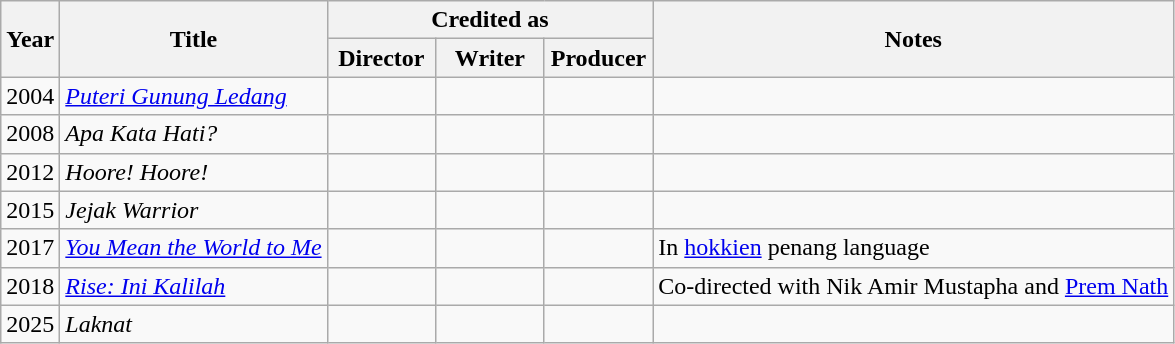<table class="wikitable">
<tr>
<th rowspan="2">Year</th>
<th rowspan="2">Title</th>
<th colspan="3">Credited as</th>
<th rowspan="2">Notes</th>
</tr>
<tr>
<th width="65">Director</th>
<th width="65">Writer</th>
<th width="65">Producer</th>
</tr>
<tr>
<td>2004</td>
<td><a href='#'><em>Puteri Gunung Ledang</em></a></td>
<td></td>
<td></td>
<td></td>
<td></td>
</tr>
<tr>
<td>2008</td>
<td><em>Apa Kata Hati?</em></td>
<td></td>
<td></td>
<td></td>
<td></td>
</tr>
<tr>
<td>2012</td>
<td><em>Hoore! Hoore!</em></td>
<td></td>
<td></td>
<td></td>
<td></td>
</tr>
<tr>
<td>2015</td>
<td><em>Jejak Warrior</em></td>
<td></td>
<td></td>
<td></td>
<td></td>
</tr>
<tr>
<td>2017</td>
<td><em><a href='#'>You Mean the World to Me</a></em></td>
<td></td>
<td></td>
<td></td>
<td>In <a href='#'>hokkien</a> penang language</td>
</tr>
<tr>
<td>2018</td>
<td><em><a href='#'>Rise: Ini Kalilah</a></em></td>
<td></td>
<td></td>
<td></td>
<td>Co-directed with Nik Amir Mustapha and <a href='#'>Prem Nath</a></td>
</tr>
<tr>
<td>2025</td>
<td><em>Laknat</em></td>
<td></td>
<td></td>
<td></td>
<td></td>
</tr>
</table>
